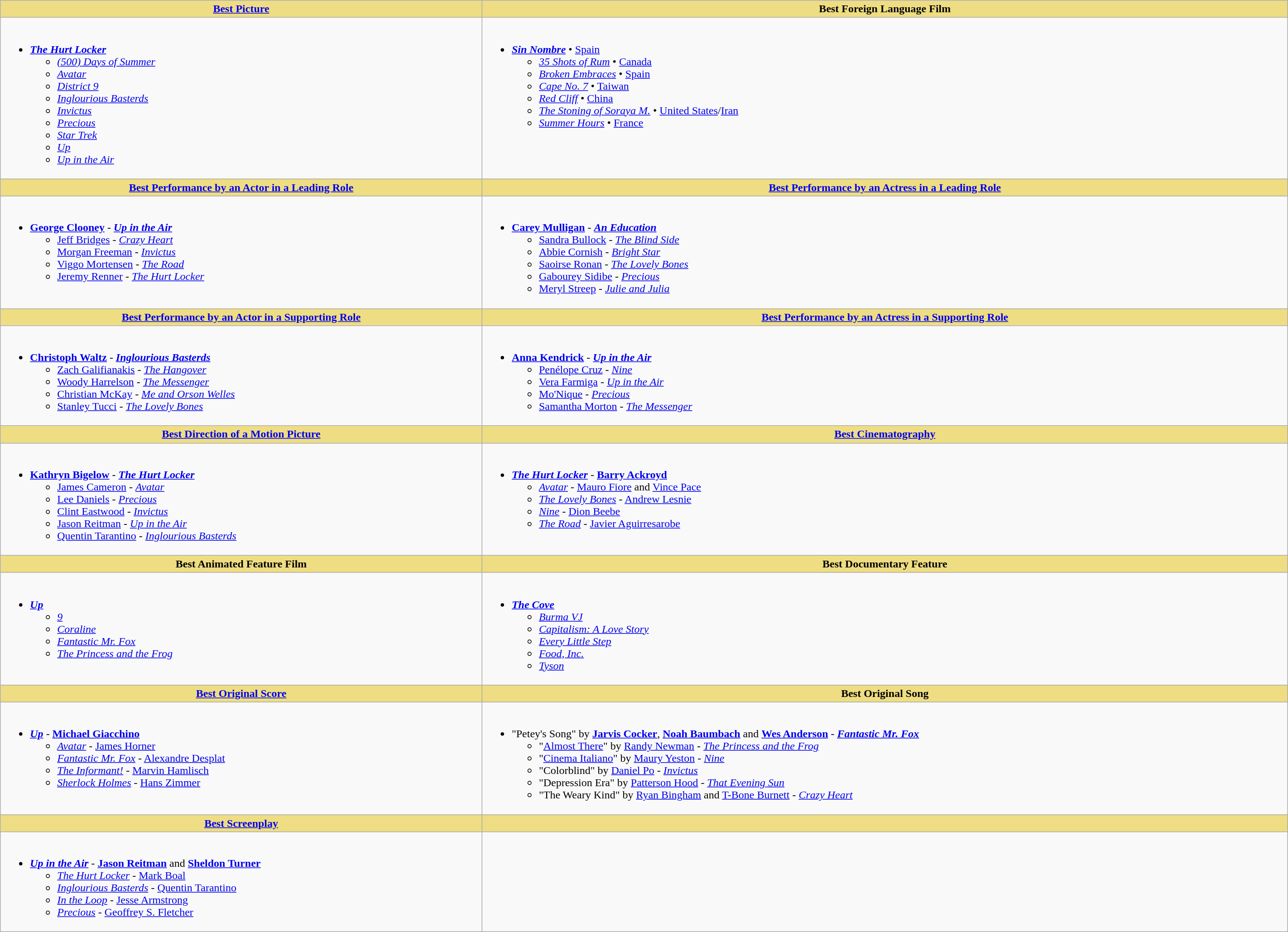<table class=wikitable style="width:150%">
<tr>
<th style="background:#EEDD82;" ! style="width="50%"><a href='#'>Best Picture</a></th>
<th style="background:#EEDD82;" ! style="width="50%">Best Foreign Language Film</th>
</tr>
<tr>
<td valign="top"><br><ul><li><strong><em><a href='#'>The Hurt Locker</a></em></strong><ul><li><em><a href='#'>(500) Days of Summer</a></em></li><li><em><a href='#'>Avatar</a></em></li><li><em><a href='#'>District 9</a></em></li><li><em><a href='#'>Inglourious Basterds</a></em></li><li><em><a href='#'>Invictus</a></em></li><li><em><a href='#'>Precious</a></em></li><li><em><a href='#'>Star Trek</a></em></li><li><em><a href='#'>Up</a></em></li><li><em><a href='#'>Up in the Air</a></em></li></ul></li></ul></td>
<td valign="top"><br><ul><li><strong><em><a href='#'>Sin Nombre</a></em></strong> • <a href='#'>Spain</a><ul><li><em><a href='#'>35 Shots of Rum</a></em> • <a href='#'>Canada</a></li><li><em><a href='#'>Broken Embraces</a></em> • <a href='#'>Spain</a></li><li><em><a href='#'>Cape No. 7</a></em> • <a href='#'>Taiwan</a></li><li><em><a href='#'>Red Cliff</a></em> • <a href='#'>China</a></li><li><em><a href='#'>The Stoning of Soraya M.</a></em> • <a href='#'>United States</a>/<a href='#'>Iran</a></li><li><em><a href='#'>Summer Hours</a></em> • <a href='#'>France</a></li></ul></li></ul></td>
</tr>
<tr>
<th style="background:#EEDD82;" ! style="width="50%"><a href='#'>Best Performance by an Actor in a Leading Role</a></th>
<th style="background:#EEDD82;" ! style="width="50%"><a href='#'>Best Performance by an Actress in a Leading Role</a></th>
</tr>
<tr>
<td valign="top"><br><ul><li><strong><a href='#'>George Clooney</a></strong> - <strong><em><a href='#'>Up in the Air</a></em></strong><ul><li><a href='#'>Jeff Bridges</a> - <em><a href='#'>Crazy Heart</a></em></li><li><a href='#'>Morgan Freeman</a> - <em><a href='#'>Invictus</a></em></li><li><a href='#'>Viggo Mortensen</a> - <em><a href='#'>The Road</a></em></li><li><a href='#'>Jeremy Renner</a> - <em><a href='#'>The Hurt Locker</a></em></li></ul></li></ul></td>
<td valign="top"><br><ul><li><strong><a href='#'>Carey Mulligan</a></strong> - <strong><em><a href='#'>An Education</a></em></strong><ul><li><a href='#'>Sandra Bullock</a> - <em><a href='#'>The Blind Side</a></em></li><li><a href='#'>Abbie Cornish</a> - <em><a href='#'>Bright Star</a></em></li><li><a href='#'>Saoirse Ronan</a> - <em><a href='#'>The Lovely Bones</a></em></li><li><a href='#'>Gabourey Sidibe</a> - <em><a href='#'>Precious</a></em></li><li><a href='#'>Meryl Streep</a> - <em><a href='#'>Julie and Julia</a></em></li></ul></li></ul></td>
</tr>
<tr>
<th style="background:#EEDD82;" ! style="width="50%"><a href='#'>Best Performance by an Actor in a Supporting Role</a></th>
<th style="background:#EEDD82;" ! style="width="50%"><a href='#'>Best Performance by an Actress in a Supporting Role</a></th>
</tr>
<tr>
<td valign="top"><br><ul><li><strong><a href='#'>Christoph Waltz</a></strong> - <strong><em><a href='#'>Inglourious Basterds</a></em></strong><ul><li><a href='#'>Zach Galifianakis</a> - <em><a href='#'>The Hangover</a></em></li><li><a href='#'>Woody Harrelson</a> - <em><a href='#'>The Messenger</a></em></li><li><a href='#'>Christian McKay</a> - <em><a href='#'>Me and Orson Welles</a></em></li><li><a href='#'>Stanley Tucci</a> - <em><a href='#'>The Lovely Bones</a></em></li></ul></li></ul></td>
<td valign="top"><br><ul><li><strong><a href='#'>Anna Kendrick</a></strong> - <strong><em><a href='#'>Up in the Air</a></em></strong><ul><li><a href='#'>Penélope Cruz</a> - <em><a href='#'>Nine</a></em></li><li><a href='#'>Vera Farmiga</a> - <em><a href='#'>Up in the Air</a></em></li><li><a href='#'>Mo'Nique</a> - <em><a href='#'>Precious</a></em></li><li><a href='#'>Samantha Morton</a> - <em><a href='#'>The Messenger</a></em></li></ul></li></ul></td>
</tr>
<tr>
<th style="background:#EEDD82;" ! style="width="50%"><a href='#'>Best Direction of a Motion Picture</a></th>
<th style="background:#EEDD82;" ! style="width="50%"><a href='#'>Best Cinematography</a></th>
</tr>
<tr>
<td valign="top"><br><ul><li><strong><a href='#'>Kathryn Bigelow</a></strong> - <strong><em><a href='#'>The Hurt Locker</a></em></strong><ul><li><a href='#'>James Cameron</a> - <em><a href='#'>Avatar</a></em></li><li><a href='#'>Lee Daniels</a> - <em><a href='#'>Precious</a></em></li><li><a href='#'>Clint Eastwood</a> - <em><a href='#'>Invictus</a></em></li><li><a href='#'>Jason Reitman</a> - <em><a href='#'>Up in the Air</a></em></li><li><a href='#'>Quentin Tarantino</a> - <em><a href='#'>Inglourious Basterds</a></em></li></ul></li></ul></td>
<td valign="top"><br><ul><li><strong><em><a href='#'>The Hurt Locker</a></em></strong> - <strong><a href='#'>Barry Ackroyd</a></strong><ul><li><em><a href='#'>Avatar</a></em> - <a href='#'>Mauro Fiore</a> and <a href='#'>Vince Pace</a></li><li><em><a href='#'>The Lovely Bones</a></em> - <a href='#'>Andrew Lesnie</a></li><li><em><a href='#'>Nine</a></em> - <a href='#'>Dion Beebe</a></li><li><em><a href='#'>The Road</a></em> - <a href='#'>Javier Aguirresarobe</a></li></ul></li></ul></td>
</tr>
<tr>
<th style="background:#EEDD82;" ! style="width="50%">Best Animated Feature Film</th>
<th style="background:#EEDD82;" ! style="width="50%">Best Documentary Feature</th>
</tr>
<tr>
<td valign="top"><br><ul><li><strong><em><a href='#'>Up</a></em></strong><ul><li><em><a href='#'>9</a></em></li><li><em><a href='#'>Coraline</a></em></li><li><em><a href='#'>Fantastic Mr. Fox</a></em></li><li><em><a href='#'>The Princess and the Frog</a></em></li></ul></li></ul></td>
<td valign="top"><br><ul><li><strong><em><a href='#'>The Cove</a></em></strong><ul><li><em><a href='#'>Burma VJ</a></em></li><li><em><a href='#'>Capitalism: A Love Story</a></em></li><li><em><a href='#'>Every Little Step</a></em></li><li><em><a href='#'>Food, Inc.</a></em></li><li><em><a href='#'>Tyson</a></em></li></ul></li></ul></td>
</tr>
<tr>
<th style="background:#EEDD82;" ! style="width="50%"><a href='#'>Best Original Score</a></th>
<th style="background:#EEDD82;" ! style="width="50%">Best Original Song</th>
</tr>
<tr>
<td valign="top"><br><ul><li><strong><em><a href='#'>Up</a></em></strong> - <strong><a href='#'>Michael Giacchino</a></strong><ul><li><em><a href='#'>Avatar</a></em> - <a href='#'>James Horner</a></li><li><em><a href='#'>Fantastic Mr. Fox</a></em> - <a href='#'>Alexandre Desplat</a></li><li><em><a href='#'>The Informant!</a></em> - <a href='#'>Marvin Hamlisch</a></li><li><em><a href='#'>Sherlock Holmes</a></em> - <a href='#'>Hans Zimmer</a></li></ul></li></ul></td>
<td valign="top"><br><ul><li>"Petey's Song" by <strong><a href='#'>Jarvis Cocker</a></strong>, <strong><a href='#'>Noah Baumbach</a></strong> and <strong><a href='#'>Wes Anderson</a></strong> - <strong><em><a href='#'>Fantastic Mr. Fox</a></em></strong><ul><li>"<a href='#'>Almost There</a>" by <a href='#'>Randy Newman</a> - <em><a href='#'>The Princess and the Frog</a></em></li><li>"<a href='#'>Cinema Italiano</a>" by <a href='#'>Maury Yeston</a> - <em><a href='#'>Nine</a></em></li><li>"Colorblind" by <a href='#'>Daniel Po</a> - <em><a href='#'>Invictus</a></em></li><li>"Depression Era" by <a href='#'>Patterson Hood</a> - <em><a href='#'>That Evening Sun</a></em></li><li>"The Weary Kind" by <a href='#'>Ryan Bingham</a> and <a href='#'>T-Bone Burnett</a> - <em><a href='#'>Crazy Heart</a></em></li></ul></li></ul></td>
</tr>
<tr>
<th style="background:#EEDD82;" ! style="width="50%"><a href='#'>Best Screenplay</a></th>
<th style="background:#EEDD82;" ! style="width="50%"></th>
</tr>
<tr>
<td valign="top"><br><ul><li><strong><em><a href='#'>Up in the Air</a></em></strong> - <strong><a href='#'>Jason Reitman</a></strong> and <strong><a href='#'>Sheldon Turner</a></strong><ul><li><em><a href='#'>The Hurt Locker</a></em> - <a href='#'>Mark Boal</a></li><li><em><a href='#'>Inglourious Basterds</a></em> - <a href='#'>Quentin Tarantino</a></li><li><em><a href='#'>In the Loop</a></em> - <a href='#'>Jesse Armstrong</a></li><li><em><a href='#'>Precious</a></em> - <a href='#'>Geoffrey S. Fletcher</a></li></ul></li></ul></td>
<td valign="top"></td>
</tr>
</table>
